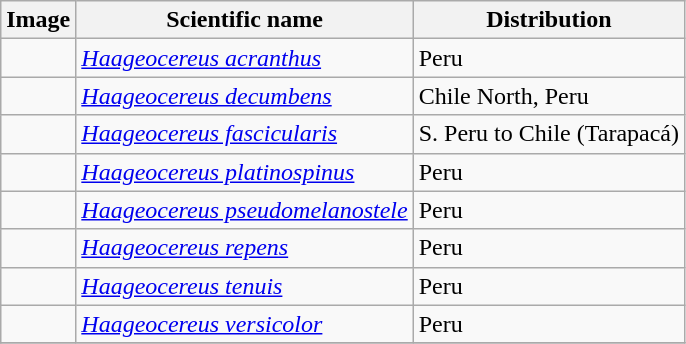<table class="wikitable">
<tr>
<th>Image</th>
<th>Scientific name</th>
<th>Distribution</th>
</tr>
<tr>
<td></td>
<td><em><a href='#'>Haageocereus acranthus</a></em> </td>
<td>Peru</td>
</tr>
<tr>
<td></td>
<td><em><a href='#'>Haageocereus decumbens</a></em> </td>
<td>Chile North, Peru</td>
</tr>
<tr>
<td></td>
<td><em><a href='#'>Haageocereus fascicularis</a></em> </td>
<td>S. Peru to Chile (Tarapacá)</td>
</tr>
<tr>
<td></td>
<td><em><a href='#'>Haageocereus platinospinus</a></em> </td>
<td>Peru</td>
</tr>
<tr>
<td></td>
<td><em><a href='#'>Haageocereus pseudomelanostele</a></em> </td>
<td>Peru</td>
</tr>
<tr>
<td></td>
<td><em><a href='#'>Haageocereus repens</a></em> </td>
<td>Peru</td>
</tr>
<tr>
<td></td>
<td><em><a href='#'>Haageocereus tenuis</a></em> </td>
<td>Peru</td>
</tr>
<tr>
<td></td>
<td><em><a href='#'>Haageocereus versicolor</a></em> </td>
<td>Peru</td>
</tr>
<tr>
</tr>
</table>
